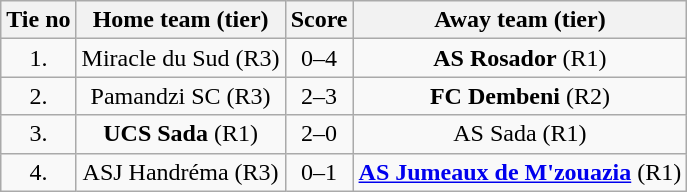<table class="wikitable" style="text-align: center">
<tr>
<th>Tie no</th>
<th>Home team (tier)</th>
<th>Score</th>
<th>Away team (tier)</th>
</tr>
<tr>
<td>1.</td>
<td> Miracle du Sud (R3)</td>
<td>0–4</td>
<td><strong>AS Rosador</strong> (R1) </td>
</tr>
<tr>
<td>2.</td>
<td> Pamandzi SC (R3)</td>
<td>2–3</td>
<td><strong>FC Dembeni</strong> (R2) </td>
</tr>
<tr>
<td>3.</td>
<td> <strong>UCS Sada</strong> (R1)</td>
<td>2–0</td>
<td>AS Sada (R1) </td>
</tr>
<tr>
<td>4.</td>
<td> ASJ Handréma (R3)</td>
<td>0–1</td>
<td><strong><a href='#'>AS Jumeaux de M'zouazia</a></strong> (R1) </td>
</tr>
</table>
